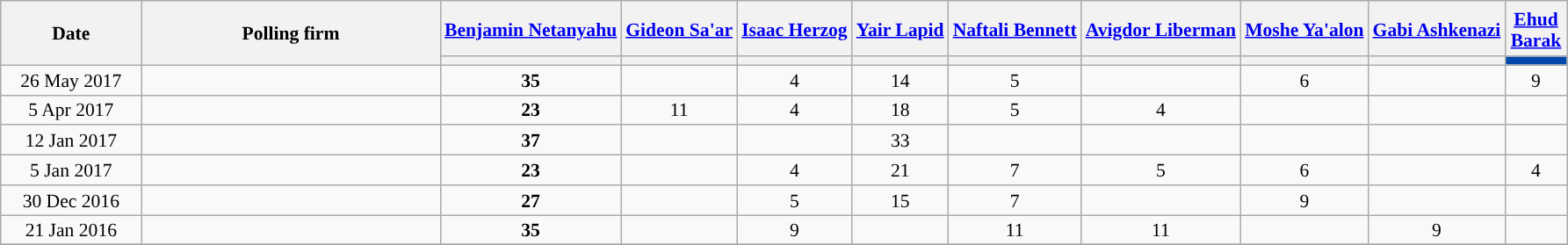<table class="wikitable sortable" style="text-align:center; font-size:90%; line-height:16px;">
<tr style="height:42px;">
<th style="width:100px;" rowspan="2">Date</th>
<th style="width:220px;" rowspan="2">Polling firm</th>
<th><a href='#'>Benjamin Netanyahu</a></th>
<th><a href='#'>Gideon Sa'ar</a></th>
<th><a href='#'>Isaac Herzog</a></th>
<th><a href='#'>Yair Lapid</a></th>
<th><a href='#'>Naftali Bennett</a></th>
<th><a href='#'>Avigdor Liberman</a></th>
<th><a href='#'>Moshe Ya'alon</a></th>
<th><a href='#'>Gabi Ashkenazi</a></th>
<th><a href='#'>Ehud Barak</a></th>
</tr>
<tr>
<th style="color:inherit;background:"></th>
<th style="color:inherit;background:"></th>
<th style="color:inherit;background:"></th>
<th style="color:inherit;background:"></th>
<th style="color:inherit;background:"></th>
<th style="color:inherit;background:"></th>
<th style="color:inherit;background:"></th>
<th style="color:inherit;background:"></th>
<th style="background:#0047AB; width:40px;"></th>
</tr>
<tr>
<td data-sort-value="2017-05-26">26 May 2017</td>
<td></td>
<td><strong>35</strong></td>
<td></td>
<td>4</td>
<td>14</td>
<td>5</td>
<td></td>
<td>6</td>
<td></td>
<td>9</td>
</tr>
<tr>
<td data-sort-value="2017-04-05">5 Apr 2017</td>
<td></td>
<td><strong>23</strong></td>
<td>11</td>
<td>4</td>
<td>18</td>
<td>5</td>
<td>4</td>
<td></td>
<td></td>
<td></td>
</tr>
<tr>
<td data-sort-value="2017-01-12">12 Jan 2017</td>
<td></td>
<td><strong>37</strong></td>
<td></td>
<td></td>
<td>33</td>
<td></td>
<td></td>
<td></td>
<td></td>
<td></td>
</tr>
<tr>
<td data-sort-value="2017-01-05">5 Jan 2017</td>
<td></td>
<td><strong>23</strong></td>
<td></td>
<td>4</td>
<td>21</td>
<td>7</td>
<td>5</td>
<td>6</td>
<td></td>
<td>4</td>
</tr>
<tr>
<td data-sort-value="2016-12-30">30 Dec 2016</td>
<td></td>
<td><strong>27</strong></td>
<td></td>
<td>5</td>
<td>15</td>
<td>7</td>
<td></td>
<td>9</td>
<td></td>
<td></td>
</tr>
<tr>
<td data-sort-value="2016-01-21">21 Jan 2016</td>
<td></td>
<td><strong>35</strong></td>
<td></td>
<td>9</td>
<td></td>
<td>11</td>
<td>11</td>
<td></td>
<td>9</td>
<td></td>
</tr>
<tr>
</tr>
</table>
